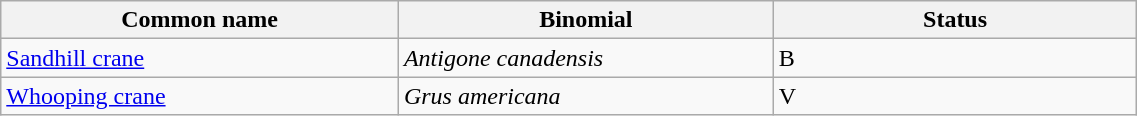<table width=60% class="wikitable">
<tr>
<th width=35%>Common name</th>
<th width=33%>Binomial</th>
<th width=32%>Status</th>
</tr>
<tr>
<td><a href='#'>Sandhill crane</a></td>
<td><em>Antigone canadensis</em></td>
<td>B</td>
</tr>
<tr>
<td><a href='#'>Whooping crane</a></td>
<td><em>Grus americana</em></td>
<td>V</td>
</tr>
</table>
